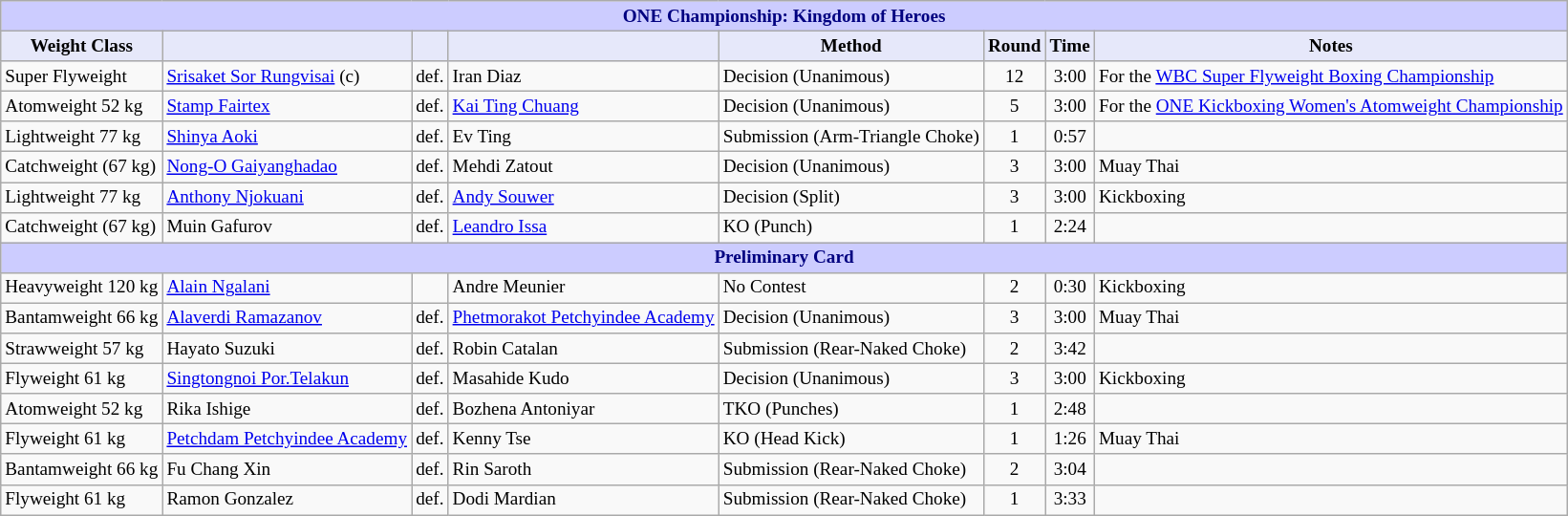<table class="wikitable" style="font-size: 80%;">
<tr>
<th colspan="8" style="background-color: #ccf; color: #000080; text-align: center;"><strong>ONE Championship: Kingdom of Heroes</strong></th>
</tr>
<tr>
<th colspan="1" style="background-color: #E6E8FA; color: #000000; text-align: center;">Weight Class</th>
<th colspan="1" style="background-color: #E6E8FA; color: #000000; text-align: center;"></th>
<th colspan="1" style="background-color: #E6E8FA; color: #000000; text-align: center;"></th>
<th colspan="1" style="background-color: #E6E8FA; color: #000000; text-align: center;"></th>
<th colspan="1" style="background-color: #E6E8FA; color: #000000; text-align: center;">Method</th>
<th colspan="1" style="background-color: #E6E8FA; color: #000000; text-align: center;">Round</th>
<th colspan="1" style="background-color: #E6E8FA; color: #000000; text-align: center;">Time</th>
<th colspan="1" style="background-color: #E6E8FA; color: #000000; text-align: center;">Notes</th>
</tr>
<tr>
<td>Super Flyweight</td>
<td> <a href='#'>Srisaket Sor Rungvisai</a> (c)</td>
<td>def.</td>
<td> Iran Diaz</td>
<td>Decision (Unanimous)</td>
<td align=center>12</td>
<td align=center>3:00</td>
<td>For the <a href='#'>WBC Super Flyweight Boxing Championship</a></td>
</tr>
<tr>
<td>Atomweight 52 kg</td>
<td> <a href='#'>Stamp Fairtex</a></td>
<td>def.</td>
<td> <a href='#'>Kai Ting Chuang</a></td>
<td>Decision (Unanimous)</td>
<td align=center>5</td>
<td align=center>3:00</td>
<td>For the <a href='#'>ONE Kickboxing Women's Atomweight Championship</a></td>
</tr>
<tr>
<td>Lightweight 77 kg</td>
<td> <a href='#'>Shinya Aoki</a></td>
<td>def.</td>
<td> Ev Ting</td>
<td>Submission (Arm-Triangle Choke)</td>
<td align=center>1</td>
<td align=center>0:57</td>
<td></td>
</tr>
<tr>
<td>Catchweight (67 kg)</td>
<td> <a href='#'>Nong-O Gaiyanghadao</a></td>
<td>def.</td>
<td> Mehdi Zatout</td>
<td>Decision (Unanimous)</td>
<td align=center>3</td>
<td align=center>3:00</td>
<td>Muay Thai</td>
</tr>
<tr>
<td>Lightweight 77 kg</td>
<td> <a href='#'>Anthony Njokuani</a></td>
<td>def.</td>
<td> <a href='#'>Andy Souwer</a></td>
<td>Decision (Split)</td>
<td align=center>3</td>
<td align=center>3:00</td>
<td>Kickboxing</td>
</tr>
<tr>
<td>Catchweight (67 kg)</td>
<td> Muin Gafurov</td>
<td>def.</td>
<td> <a href='#'>Leandro Issa</a></td>
<td>KO (Punch)</td>
<td align=center>1</td>
<td align=center>2:24</td>
<td></td>
</tr>
<tr>
<th colspan="8" style="background-color: #ccf; color: #000080; text-align: center;"><strong>Preliminary Card</strong></th>
</tr>
<tr>
<td>Heavyweight 120 kg</td>
<td> <a href='#'>Alain Ngalani</a></td>
<td></td>
<td> Andre Meunier</td>
<td>No Contest</td>
<td align=center>2</td>
<td align=center>0:30</td>
<td>Kickboxing</td>
</tr>
<tr>
<td>Bantamweight 66 kg</td>
<td> <a href='#'>Alaverdi Ramazanov</a></td>
<td>def.</td>
<td> <a href='#'>Phetmorakot Petchyindee Academy</a></td>
<td>Decision (Unanimous)</td>
<td align=center>3</td>
<td align=center>3:00</td>
<td>Muay Thai</td>
</tr>
<tr>
<td>Strawweight 57 kg</td>
<td> Hayato Suzuki</td>
<td>def.</td>
<td> Robin Catalan</td>
<td>Submission (Rear-Naked Choke)</td>
<td align=center>2</td>
<td align=center>3:42</td>
<td></td>
</tr>
<tr>
<td>Flyweight 61 kg</td>
<td> <a href='#'>Singtongnoi Por.Telakun</a></td>
<td>def.</td>
<td> Masahide Kudo</td>
<td>Decision (Unanimous)</td>
<td align=center>3</td>
<td align=center>3:00</td>
<td>Kickboxing</td>
</tr>
<tr>
<td>Atomweight 52 kg</td>
<td> Rika Ishige</td>
<td>def.</td>
<td> Bozhena Antoniyar</td>
<td>TKO (Punches)</td>
<td align=center>1</td>
<td align=center>2:48</td>
<td></td>
</tr>
<tr>
<td>Flyweight 61 kg</td>
<td> <a href='#'>Petchdam Petchyindee Academy</a></td>
<td>def.</td>
<td> Kenny Tse</td>
<td>KO (Head Kick)</td>
<td align=center>1</td>
<td align=center>1:26</td>
<td>Muay Thai</td>
</tr>
<tr>
<td>Bantamweight 66 kg</td>
<td> Fu Chang Xin</td>
<td>def.</td>
<td> Rin Saroth</td>
<td>Submission (Rear-Naked Choke)</td>
<td align=center>2</td>
<td align=center>3:04</td>
<td></td>
</tr>
<tr>
<td>Flyweight 61 kg</td>
<td> Ramon Gonzalez</td>
<td>def.</td>
<td> Dodi Mardian</td>
<td>Submission (Rear-Naked Choke)</td>
<td align=center>1</td>
<td align=center>3:33</td>
<td></td>
</tr>
</table>
